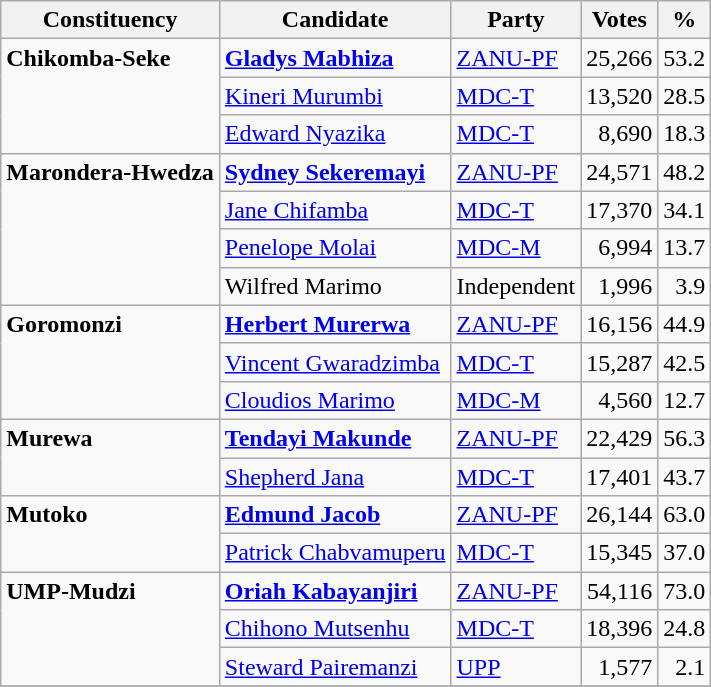<table class="wikitable">
<tr>
<th>Constituency</th>
<th>Candidate</th>
<th>Party</th>
<th>Votes</th>
<th>%</th>
</tr>
<tr>
<td valign="top" rowspan="3"><strong>Chikomba-Seke</strong></td>
<td align="left"><strong><a href='#'>Gladys Mabhiza</a></strong></td>
<td align="left"><a href='#'>ZANU-PF</a></td>
<td align="right">25,266</td>
<td align="right">53.2</td>
</tr>
<tr>
<td align="left"><a href='#'>Kineri Murumbi</a></td>
<td align="left"><a href='#'>MDC-T</a></td>
<td align="right">13,520</td>
<td align="right">28.5</td>
</tr>
<tr>
<td align="left"><a href='#'>Edward Nyazika</a></td>
<td align="left"><a href='#'>MDC-T</a></td>
<td align="right">8,690</td>
<td align="right">18.3</td>
</tr>
<tr>
<td valign="top" rowspan="4"><strong>Marondera-Hwedza</strong></td>
<td align="left"><strong><a href='#'>Sydney Sekeremayi</a></strong></td>
<td align="left"><a href='#'>ZANU-PF</a></td>
<td align="right">24,571</td>
<td align="right">48.2</td>
</tr>
<tr>
<td align="left"><a href='#'>Jane Chifamba</a></td>
<td align="left"><a href='#'>MDC-T</a></td>
<td align="right">17,370</td>
<td align="right">34.1</td>
</tr>
<tr>
<td align="left"><a href='#'>Penelope Molai</a></td>
<td align="left"><a href='#'>MDC-M</a></td>
<td align="right">6,994</td>
<td align="right">13.7</td>
</tr>
<tr>
<td align="left">Wilfred Marimo</td>
<td align="left">Independent</td>
<td align="right">1,996</td>
<td align="right">3.9</td>
</tr>
<tr>
<td valign="top" rowspan="3"><strong>Goromonzi</strong></td>
<td align="left"><strong><a href='#'>Herbert Murerwa</a></strong></td>
<td align="left"><a href='#'>ZANU-PF</a></td>
<td align="right">16,156</td>
<td align="right">44.9</td>
</tr>
<tr>
<td align="left"><a href='#'>Vincent Gwaradzimba</a></td>
<td align="left"><a href='#'>MDC-T</a></td>
<td align="right">15,287</td>
<td align="right">42.5</td>
</tr>
<tr>
<td align="left"><a href='#'>Cloudios Marimo</a></td>
<td align="left"><a href='#'>MDC-M</a></td>
<td align="right">4,560</td>
<td align="right">12.7</td>
</tr>
<tr>
<td valign="top" rowspan="2"><strong>Murewa</strong></td>
<td align="left"><strong><a href='#'>Tendayi Makunde</a></strong></td>
<td align="left"><a href='#'>ZANU-PF</a></td>
<td align="right">22,429</td>
<td align="right">56.3</td>
</tr>
<tr>
<td align="left"><a href='#'>Shepherd Jana</a></td>
<td align="left"><a href='#'>MDC-T</a></td>
<td align="right">17,401</td>
<td align="right">43.7</td>
</tr>
<tr>
<td valign="top" rowspan="2"><strong>Mutoko</strong></td>
<td align="left"><strong><a href='#'>Edmund Jacob</a></strong></td>
<td align="left"><a href='#'>ZANU-PF</a></td>
<td align="right">26,144</td>
<td align="right">63.0</td>
</tr>
<tr>
<td align="left"><a href='#'>Patrick Chabvamuperu</a></td>
<td align="left"><a href='#'>MDC-T</a></td>
<td align="right">15,345</td>
<td align="right">37.0</td>
</tr>
<tr>
<td valign="top" rowspan="3"><strong>UMP-Mudzi</strong></td>
<td align="left"><strong><a href='#'>Oriah Kabayanjiri</a></strong></td>
<td align="left"><a href='#'>ZANU-PF</a></td>
<td align="right">54,116</td>
<td align="right">73.0</td>
</tr>
<tr>
<td align="left"><a href='#'>Chihono Mutsenhu</a></td>
<td align="left"><a href='#'>MDC-T</a></td>
<td align="right">18,396</td>
<td align="right">24.8</td>
</tr>
<tr>
<td align="left"><a href='#'>Steward Pairemanzi</a></td>
<td align="left"><a href='#'>UPP</a></td>
<td align="right">1,577</td>
<td align="right">2.1</td>
</tr>
<tr>
</tr>
</table>
